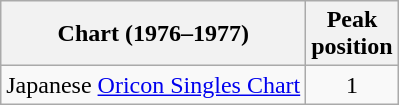<table class="wikitable">
<tr>
<th>Chart (1976–1977)</th>
<th>Peak<br>position</th>
</tr>
<tr>
<td>Japanese <a href='#'>Oricon Singles Chart</a></td>
<td align="center">1</td>
</tr>
</table>
